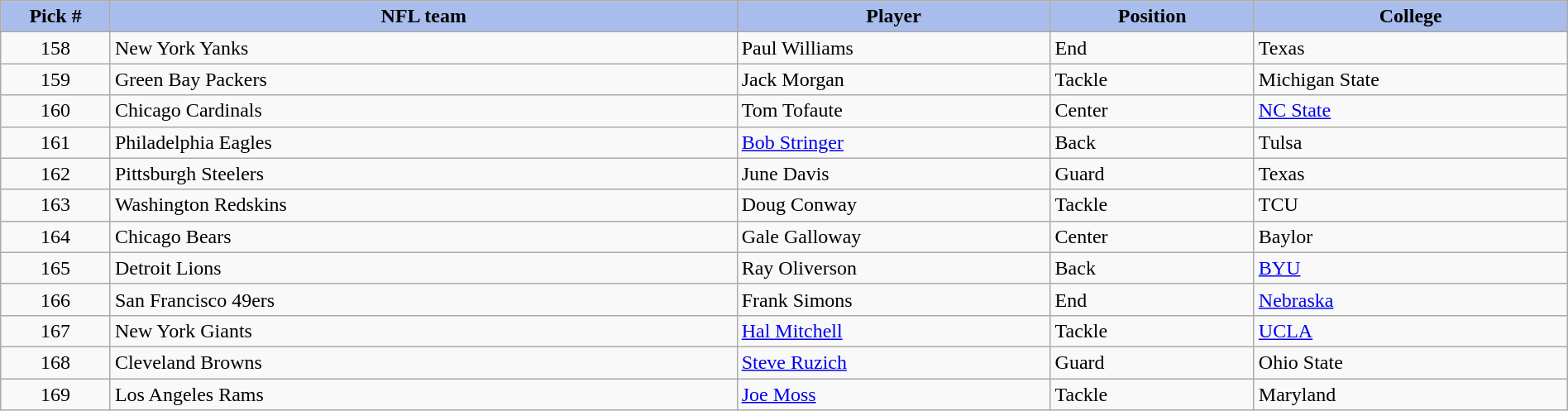<table class="wikitable sortable sortable" style="width: 100%">
<tr>
<th style="background:#A8BDEC;" width=7%>Pick #</th>
<th width=40% style="background:#A8BDEC;">NFL team</th>
<th width=20% style="background:#A8BDEC;">Player</th>
<th width=13% style="background:#A8BDEC;">Position</th>
<th style="background:#A8BDEC;">College</th>
</tr>
<tr>
<td align=center>158</td>
<td>New York Yanks</td>
<td>Paul Williams</td>
<td>End</td>
<td>Texas</td>
</tr>
<tr>
<td align=center>159</td>
<td>Green Bay Packers</td>
<td>Jack Morgan</td>
<td>Tackle</td>
<td>Michigan State</td>
</tr>
<tr>
<td align=center>160</td>
<td>Chicago Cardinals</td>
<td>Tom Tofaute</td>
<td>Center</td>
<td><a href='#'>NC State</a></td>
</tr>
<tr>
<td align=center>161</td>
<td>Philadelphia Eagles</td>
<td><a href='#'>Bob Stringer</a></td>
<td>Back</td>
<td>Tulsa</td>
</tr>
<tr>
<td align=center>162</td>
<td>Pittsburgh Steelers</td>
<td>June Davis</td>
<td>Guard</td>
<td>Texas</td>
</tr>
<tr>
<td align=center>163</td>
<td>Washington Redskins</td>
<td>Doug Conway</td>
<td>Tackle</td>
<td>TCU</td>
</tr>
<tr>
<td align=center>164</td>
<td>Chicago Bears</td>
<td>Gale Galloway</td>
<td>Center</td>
<td>Baylor</td>
</tr>
<tr>
<td align=center>165</td>
<td>Detroit Lions</td>
<td>Ray Oliverson</td>
<td>Back</td>
<td><a href='#'>BYU</a></td>
</tr>
<tr>
<td align=center>166</td>
<td>San Francisco 49ers</td>
<td>Frank Simons</td>
<td>End</td>
<td><a href='#'>Nebraska</a></td>
</tr>
<tr>
<td align=center>167</td>
<td>New York Giants</td>
<td><a href='#'>Hal Mitchell</a></td>
<td>Tackle</td>
<td><a href='#'>UCLA</a></td>
</tr>
<tr>
<td align=center>168</td>
<td>Cleveland Browns</td>
<td><a href='#'>Steve Ruzich</a></td>
<td>Guard</td>
<td>Ohio State</td>
</tr>
<tr>
<td align=center>169</td>
<td>Los Angeles Rams</td>
<td><a href='#'>Joe Moss</a></td>
<td>Tackle</td>
<td>Maryland</td>
</tr>
</table>
